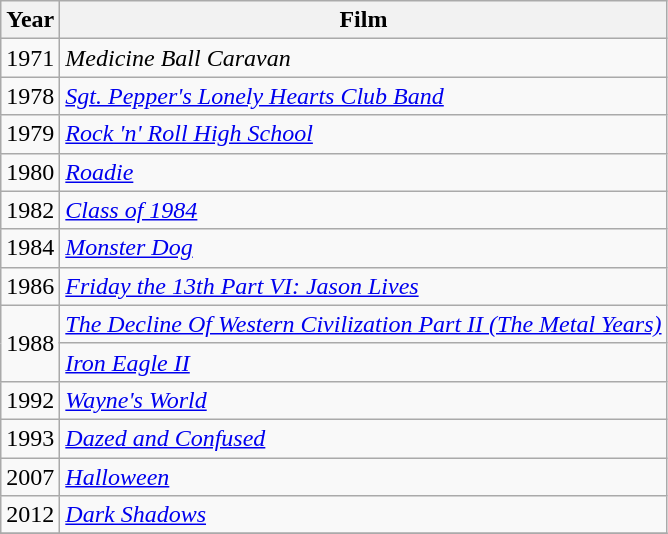<table class="wikitable">
<tr>
<th>Year</th>
<th>Film</th>
</tr>
<tr>
<td>1971</td>
<td><em>Medicine Ball Caravan</em></td>
</tr>
<tr>
<td>1978</td>
<td><em><a href='#'>Sgt. Pepper's Lonely Hearts Club Band</a></em></td>
</tr>
<tr>
<td>1979</td>
<td><em><a href='#'>Rock 'n' Roll High School</a></em></td>
</tr>
<tr>
<td>1980</td>
<td><em><a href='#'>Roadie</a></em></td>
</tr>
<tr>
<td>1982</td>
<td><em><a href='#'>Class of 1984</a></em></td>
</tr>
<tr>
<td>1984</td>
<td><em><a href='#'>Monster Dog</a></em></td>
</tr>
<tr>
<td>1986</td>
<td><em><a href='#'>Friday the 13th Part VI: Jason Lives</a></em></td>
</tr>
<tr>
<td rowspan=2>1988</td>
<td><em><a href='#'>The Decline Of Western Civilization Part II (The Metal Years)</a></em></td>
</tr>
<tr>
<td><em><a href='#'>Iron Eagle II</a></em></td>
</tr>
<tr>
<td>1992</td>
<td><em><a href='#'>Wayne's World</a></em></td>
</tr>
<tr>
<td>1993</td>
<td><em><a href='#'>Dazed and Confused</a></em></td>
</tr>
<tr>
<td>2007</td>
<td><em><a href='#'>Halloween</a></em></td>
</tr>
<tr>
<td>2012</td>
<td><em><a href='#'>Dark Shadows</a></em></td>
</tr>
<tr>
</tr>
</table>
